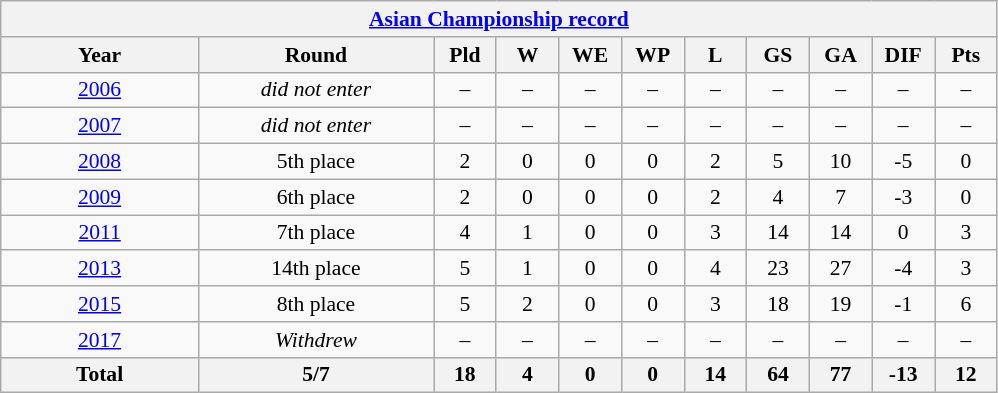<table class="wikitable" style="text-align: center;font-size:90%;">
<tr>
<th colspan=11><a href='#'>Asian Championship record</a></th>
</tr>
<tr>
<th width=125>Year</th>
<th width=150>Round</th>
<th width=35>Pld</th>
<th width=35>W</th>
<th width=35>WE</th>
<th width=35>WP</th>
<th width=35>L</th>
<th width=35>GS</th>
<th width=35>GA</th>
<th width=35>DIF</th>
<th width=35>Pts</th>
</tr>
<tr>
<td> <a href='#'>2006</a></td>
<td><em>did not enter</em></td>
<td>–</td>
<td>–</td>
<td>–</td>
<td>–</td>
<td>–</td>
<td>–</td>
<td>–</td>
<td>–</td>
<td>–</td>
</tr>
<tr>
<td> <a href='#'>2007</a></td>
<td><em>did not enter</em></td>
<td>–</td>
<td>–</td>
<td>–</td>
<td>–</td>
<td>–</td>
<td>–</td>
<td>–</td>
<td>–</td>
<td>–</td>
</tr>
<tr>
<td> <a href='#'>2008</a></td>
<td>5th place</td>
<td>2</td>
<td>0</td>
<td>0</td>
<td>0</td>
<td>2</td>
<td>5</td>
<td>10</td>
<td>-5</td>
<td>0</td>
</tr>
<tr>
<td> <a href='#'>2009</a></td>
<td>6th place</td>
<td>2</td>
<td>0</td>
<td>0</td>
<td>0</td>
<td>2</td>
<td>4</td>
<td>7</td>
<td>-3</td>
<td>0</td>
</tr>
<tr>
<td> <a href='#'>2011</a></td>
<td>7th place</td>
<td>4</td>
<td>1</td>
<td>0</td>
<td>0</td>
<td>3</td>
<td>14</td>
<td>14</td>
<td>0</td>
<td>3</td>
</tr>
<tr>
<td> <a href='#'>2013</a></td>
<td>14th place</td>
<td>5</td>
<td>1</td>
<td>0</td>
<td>0</td>
<td>4</td>
<td>23</td>
<td>27</td>
<td>-4</td>
<td>3</td>
</tr>
<tr>
<td> <a href='#'>2015</a></td>
<td>8th place</td>
<td>5</td>
<td>2</td>
<td>0</td>
<td>0</td>
<td>3</td>
<td>18</td>
<td>19</td>
<td>-1</td>
<td>6</td>
</tr>
<tr>
<td> <a href='#'>2017</a></td>
<td><em>Withdrew</em></td>
<td>–</td>
<td>–</td>
<td>–</td>
<td>–</td>
<td>–</td>
<td>–</td>
<td>–</td>
<td>–</td>
<td>–</td>
</tr>
<tr>
<th><strong>Total</strong></th>
<th>5/7</th>
<th>18</th>
<th>4</th>
<th>0</th>
<th>0</th>
<th>14</th>
<th>64</th>
<th>77</th>
<th>-13</th>
<th>12</th>
</tr>
</table>
